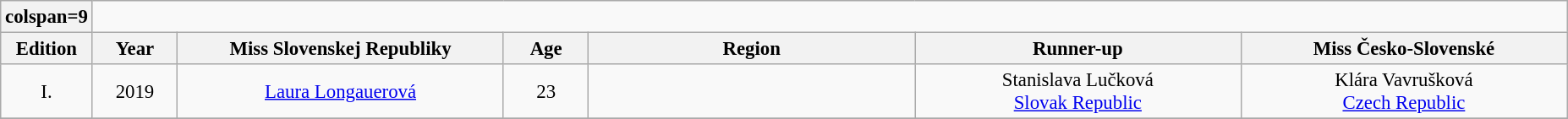<table class="wikitable sortable" style="font-size: 95%; text-align:center">
<tr>
<th>colspan=9 </th>
</tr>
<tr>
<th width="60">Edition</th>
<th width="60">Year</th>
<th width="250">Miss Slovenskej Republiky</th>
<th width="60">Age</th>
<th width="250">Region</th>
<th width="250">Runner-up</th>
<th width="250">Miss Česko-Slovenské</th>
</tr>
<tr>
<td>I.</td>
<td>2019</td>
<td><a href='#'>Laura Longauerová</a></td>
<td>23</td>
<td></td>
<td>Stanislava Lučková<br><a href='#'>Slovak Republic</a></td>
<td>Klára Vavrušková<br><a href='#'>Czech Republic</a></td>
</tr>
<tr>
</tr>
</table>
